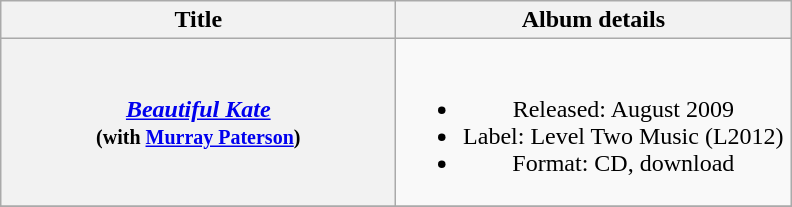<table class="wikitable plainrowheaders" style="text-align:center;">
<tr>
<th scope="col" rowspan="1" style="width:16em;">Title</th>
<th scope="col" rowspan="1" style="width:16em;">Album details</th>
</tr>
<tr>
<th scope="row"><em><a href='#'>Beautiful Kate</a></em> <br><small>(with <a href='#'>Murray Paterson</a>)</small></th>
<td><br><ul><li>Released: August 2009</li><li>Label: Level Two Music (L2012)</li><li>Format: CD, download</li></ul></td>
</tr>
<tr>
</tr>
</table>
